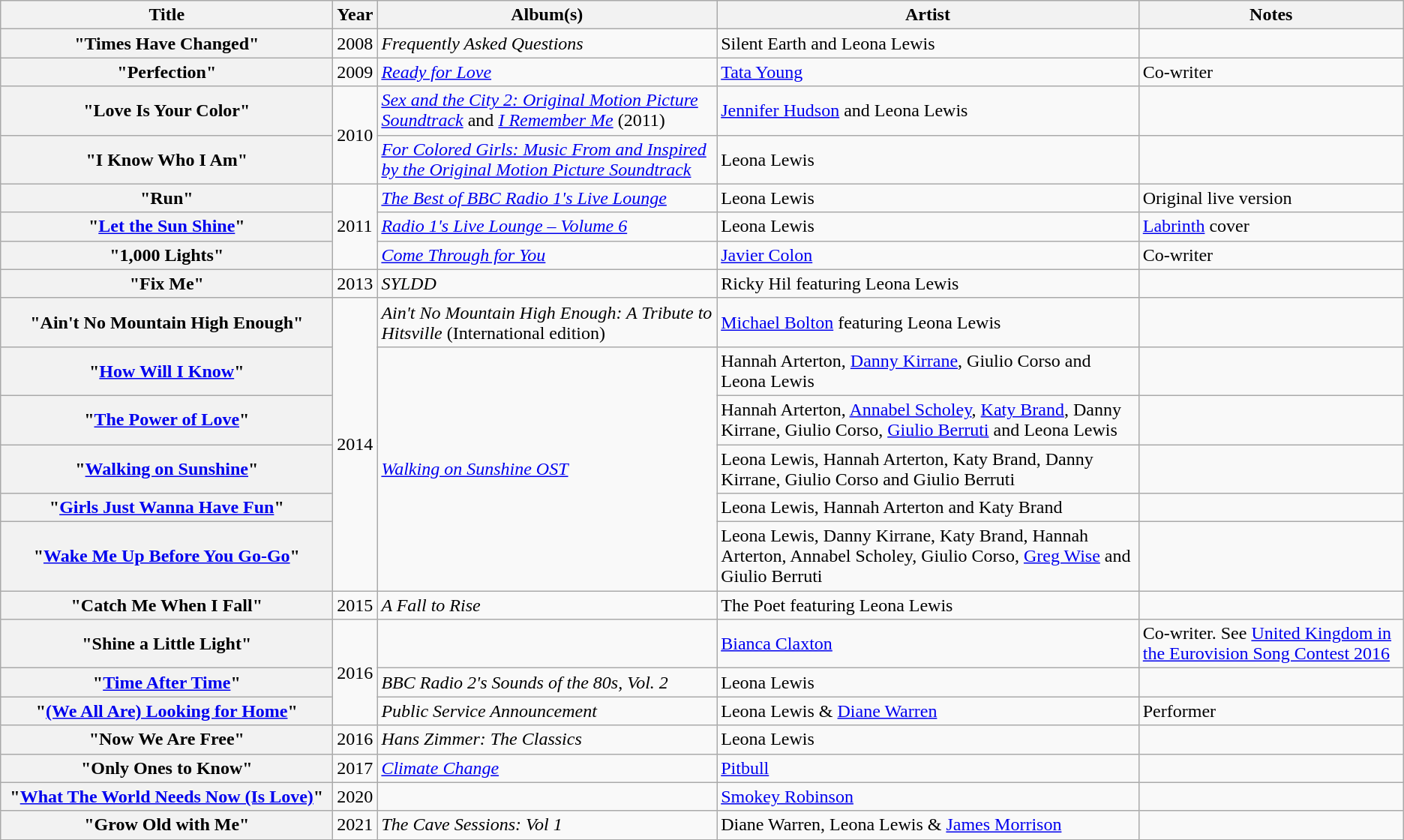<table class="wikitable plainrowheaders">
<tr>
<th scope="col" style="width:18em;">Title</th>
<th scope="col" style="width:1em;">Year</th>
<th scope="col">Album(s)</th>
<th scope="col">Artist</th>
<th scope="col">Notes</th>
</tr>
<tr>
<th scope="row">"Times Have Changed"</th>
<td>2008</td>
<td><em>Frequently Asked Questions</em></td>
<td>Silent Earth and Leona Lewis</td>
<td></td>
</tr>
<tr>
<th scope="row">"Perfection"</th>
<td rowspan="1">2009</td>
<td><em><a href='#'>Ready for Love</a></em></td>
<td><a href='#'>Tata Young</a></td>
<td>Co-writer</td>
</tr>
<tr>
<th scope="row">"Love Is Your Color"</th>
<td rowspan="2">2010</td>
<td><em><a href='#'>Sex and the City 2: Original Motion Picture Soundtrack</a></em> and <em><a href='#'>I Remember Me</a></em> (2011)</td>
<td><a href='#'>Jennifer Hudson</a> and Leona Lewis</td>
<td></td>
</tr>
<tr>
<th scope="row">"I Know Who I Am"</th>
<td><em><a href='#'>For Colored Girls: Music From and Inspired by the Original Motion Picture Soundtrack</a></em></td>
<td>Leona Lewis</td>
<td></td>
</tr>
<tr>
<th scope="row">"Run"<br></th>
<td rowspan="3">2011</td>
<td><em><a href='#'>The Best of BBC Radio 1's Live Lounge</a></em></td>
<td>Leona Lewis</td>
<td>Original live version</td>
</tr>
<tr>
<th scope="row">"<a href='#'>Let the Sun Shine</a>"<br></th>
<td><em><a href='#'>Radio 1's Live Lounge – Volume 6</a></em></td>
<td>Leona Lewis</td>
<td><a href='#'>Labrinth</a> cover</td>
</tr>
<tr>
<th scope="row">"1,000 Lights"</th>
<td><em><a href='#'>Come Through for You</a></em></td>
<td><a href='#'>Javier Colon</a></td>
<td>Co-writer</td>
</tr>
<tr>
<th scope="row">"Fix Me"</th>
<td>2013</td>
<td><em>SYLDD</em></td>
<td>Ricky Hil featuring Leona Lewis</td>
<td></td>
</tr>
<tr>
<th scope="row">"Ain't No Mountain High Enough"</th>
<td rowspan="6">2014</td>
<td><em>Ain't No Mountain High Enough: A Tribute to Hitsville</em> (International edition)</td>
<td><a href='#'>Michael Bolton</a> featuring Leona Lewis</td>
<td></td>
</tr>
<tr>
<th scope="row">"<a href='#'>How Will I Know</a>"</th>
<td rowspan="5"><em><a href='#'>Walking on Sunshine OST</a></em></td>
<td>Hannah Arterton, <a href='#'>Danny Kirrane</a>, Giulio Corso and Leona Lewis</td>
<td></td>
</tr>
<tr>
<th scope="row">"<a href='#'>The Power of Love</a>"</th>
<td>Hannah Arterton, <a href='#'>Annabel Scholey</a>, <a href='#'>Katy Brand</a>, Danny Kirrane, Giulio Corso, <a href='#'>Giulio Berruti</a> and Leona Lewis</td>
<td></td>
</tr>
<tr>
<th scope="row">"<a href='#'>Walking on Sunshine</a>"</th>
<td>Leona Lewis, Hannah Arterton, Katy Brand, Danny Kirrane, Giulio Corso and Giulio Berruti</td>
<td></td>
</tr>
<tr>
<th scope="row">"<a href='#'>Girls Just Wanna Have Fun</a>"</th>
<td>Leona Lewis, Hannah Arterton and Katy Brand</td>
<td></td>
</tr>
<tr>
<th scope="row">"<a href='#'>Wake Me Up Before You Go-Go</a>"</th>
<td>Leona Lewis, Danny Kirrane, Katy Brand, Hannah Arterton, Annabel Scholey, Giulio Corso, <a href='#'>Greg Wise</a> and Giulio Berruti</td>
<td></td>
</tr>
<tr>
<th scope="row">"Catch Me When I Fall"</th>
<td>2015</td>
<td><em>A Fall to Rise</em></td>
<td>The Poet featuring Leona Lewis</td>
<td></td>
</tr>
<tr>
<th scope="row">"Shine a Little Light"</th>
<td rowspan="3">2016</td>
<td></td>
<td><a href='#'>Bianca Claxton</a></td>
<td>Co-writer. See <a href='#'>United Kingdom in the Eurovision Song Contest 2016</a></td>
</tr>
<tr>
<th scope="row">"<a href='#'>Time After Time</a>"</th>
<td><em>BBC Radio 2's Sounds of the 80s, Vol. 2</em></td>
<td>Leona Lewis</td>
<td></td>
</tr>
<tr>
<th scope="row">"<a href='#'>(We All Are) Looking for Home</a>"</th>
<td><em>Public Service Announcement</em></td>
<td>Leona Lewis & <a href='#'>Diane Warren</a></td>
<td>Performer</td>
</tr>
<tr>
<th scope="row">"Now We Are Free"</th>
<td>2016</td>
<td><em>Hans Zimmer: The Classics</em></td>
<td>Leona Lewis</td>
<td></td>
</tr>
<tr>
<th scope="row">"Only Ones to Know"</th>
<td>2017</td>
<td><em><a href='#'>Climate Change</a></em></td>
<td><a href='#'>Pitbull</a><br></td>
<td></td>
</tr>
<tr>
<th scope="row">"<a href='#'>What The World Needs Now (Is Love)</a>"</th>
<td>2020</td>
<td></td>
<td><a href='#'>Smokey Robinson</a><br></td>
<td></td>
</tr>
<tr>
<th scope="row">"Grow Old with Me"</th>
<td>2021</td>
<td><em>The Cave Sessions: Vol 1</em></td>
<td>Diane Warren, Leona Lewis & <a href='#'>James Morrison</a></td>
<td></td>
</tr>
</table>
